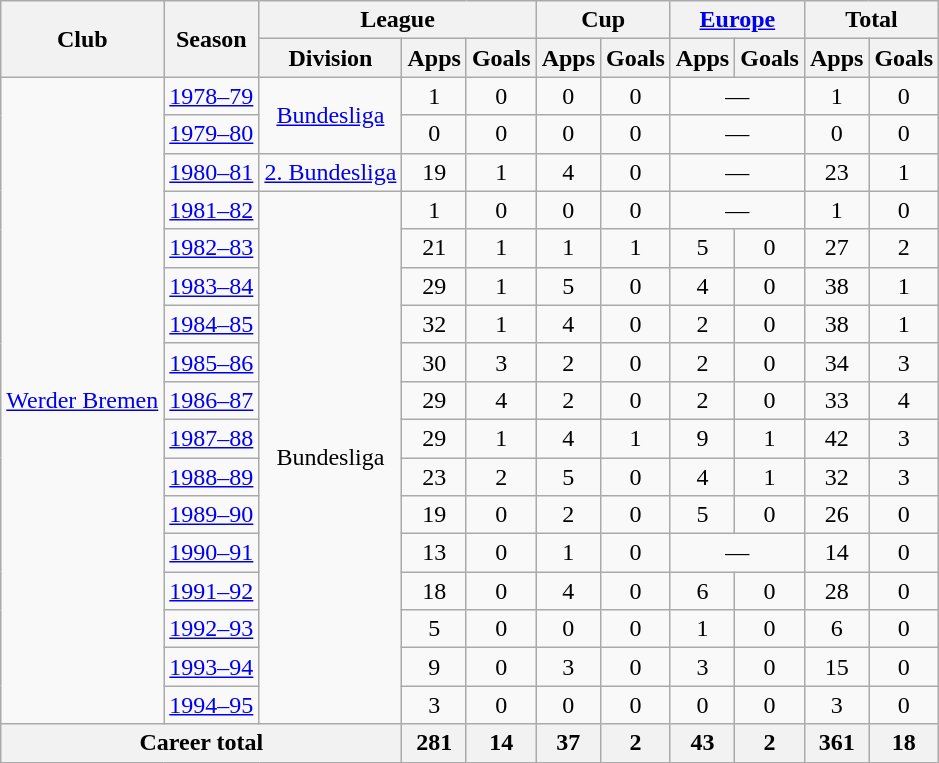<table class="wikitable" style="text-align:center">
<tr>
<th rowspan="2">Club</th>
<th rowspan="2">Season</th>
<th colspan="3">League</th>
<th colspan="2">Cup</th>
<th colspan="2"><a href='#'>Europe</a></th>
<th colspan="2">Total</th>
</tr>
<tr>
<th>Division</th>
<th>Apps</th>
<th>Goals</th>
<th>Apps</th>
<th>Goals</th>
<th>Apps</th>
<th>Goals</th>
<th>Apps</th>
<th>Goals</th>
</tr>
<tr>
<td rowspan="17"><a href='#'>Werder Bremen</a></td>
<td><a href='#'>1978–79</a></td>
<td rowspan="2"><a href='#'>Bundesliga</a></td>
<td>1</td>
<td>0</td>
<td>0</td>
<td>0</td>
<td colspan="2">—</td>
<td>1</td>
<td>0</td>
</tr>
<tr>
<td><a href='#'>1979–80</a></td>
<td>0</td>
<td>0</td>
<td>0</td>
<td>0</td>
<td colspan="2">—</td>
<td>0</td>
<td>0</td>
</tr>
<tr>
<td><a href='#'>1980–81</a></td>
<td><a href='#'>2. Bundesliga</a></td>
<td>19</td>
<td>1</td>
<td>4</td>
<td>0</td>
<td colspan="2">—</td>
<td>23</td>
<td>1</td>
</tr>
<tr>
<td><a href='#'>1981–82</a></td>
<td rowspan="14">Bundesliga</td>
<td>1</td>
<td>0</td>
<td>0</td>
<td>0</td>
<td colspan="2">—</td>
<td>1</td>
<td>0</td>
</tr>
<tr>
<td><a href='#'>1982–83</a></td>
<td>21</td>
<td>1</td>
<td>1</td>
<td>1</td>
<td>5</td>
<td>0</td>
<td>27</td>
<td>2</td>
</tr>
<tr>
<td><a href='#'>1983–84</a></td>
<td>29</td>
<td>1</td>
<td>5</td>
<td>0</td>
<td>4</td>
<td>0</td>
<td>38</td>
<td>1</td>
</tr>
<tr>
<td><a href='#'>1984–85</a></td>
<td>32</td>
<td>1</td>
<td>4</td>
<td>0</td>
<td>2</td>
<td>0</td>
<td>38</td>
<td>1</td>
</tr>
<tr>
<td><a href='#'>1985–86</a></td>
<td>30</td>
<td>3</td>
<td>2</td>
<td>0</td>
<td>2</td>
<td>0</td>
<td>34</td>
<td>3</td>
</tr>
<tr>
<td><a href='#'>1986–87</a></td>
<td>29</td>
<td>4</td>
<td>2</td>
<td>0</td>
<td>2</td>
<td>0</td>
<td>33</td>
<td>4</td>
</tr>
<tr>
<td><a href='#'>1987–88</a></td>
<td>29</td>
<td>1</td>
<td>4</td>
<td>1</td>
<td>9</td>
<td>1</td>
<td>42</td>
<td>3</td>
</tr>
<tr>
<td><a href='#'>1988–89</a></td>
<td>23</td>
<td>2</td>
<td>5</td>
<td>0</td>
<td>4</td>
<td>1</td>
<td>32</td>
<td>3</td>
</tr>
<tr>
<td><a href='#'>1989–90</a></td>
<td>19</td>
<td>0</td>
<td>2</td>
<td>0</td>
<td>5</td>
<td>0</td>
<td>26</td>
<td>0</td>
</tr>
<tr>
<td><a href='#'>1990–91</a></td>
<td>13</td>
<td>0</td>
<td>1</td>
<td>0</td>
<td colspan="2">—</td>
<td>14</td>
<td>0</td>
</tr>
<tr>
<td><a href='#'>1991–92</a></td>
<td>18</td>
<td>0</td>
<td>4</td>
<td>0</td>
<td>6</td>
<td>0</td>
<td>28</td>
<td>0</td>
</tr>
<tr>
<td><a href='#'>1992–93</a></td>
<td>5</td>
<td>0</td>
<td>0</td>
<td>0</td>
<td>1</td>
<td>0</td>
<td>6</td>
<td>0</td>
</tr>
<tr>
<td><a href='#'>1993–94</a></td>
<td>9</td>
<td>0</td>
<td>3</td>
<td>0</td>
<td>3</td>
<td>0</td>
<td>15</td>
<td>0</td>
</tr>
<tr>
<td><a href='#'>1994–95</a></td>
<td>3</td>
<td>0</td>
<td>0</td>
<td>0</td>
<td>0</td>
<td>0</td>
<td>3</td>
<td>0</td>
</tr>
<tr>
<th colspan="3">Career total</th>
<th>281</th>
<th>14</th>
<th>37</th>
<th>2</th>
<th>43</th>
<th>2</th>
<th>361</th>
<th>18</th>
</tr>
</table>
